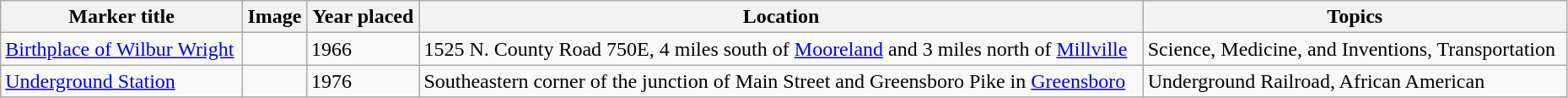<table class="wikitable sortable" style="width:98%">
<tr>
<th>Marker title</th>
<th class="unsortable">Image</th>
<th>Year placed</th>
<th>Location</th>
<th>Topics</th>
</tr>
<tr>
<td><a href='#'>Birthplace of Wilbur Wright</a></td>
<td></td>
<td>1966</td>
<td>1525 N. County Road 750E, 4 miles south of <a href='#'>Mooreland</a> and 3 miles north of <a href='#'>Millville</a><br><small></small></td>
<td>Science, Medicine, and Inventions, Transportation</td>
</tr>
<tr ->
<td><a href='#'>Underground Station</a></td>
<td></td>
<td>1976</td>
<td>Southeastern corner of the junction of Main Street and Greensboro Pike in <a href='#'>Greensboro</a><br><small></small></td>
<td>Underground Railroad, African American</td>
</tr>
</table>
